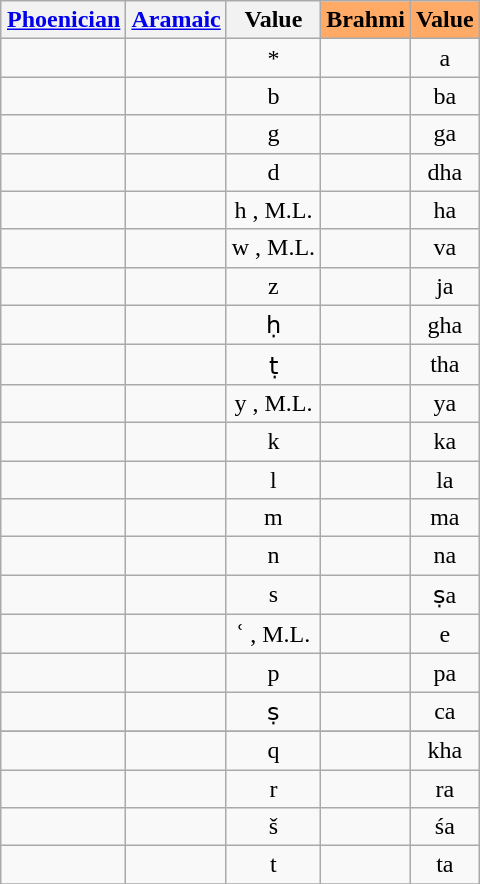<table class="wikitable" style="float:right; margin-left: 10px; margin-right: 0px;">
<tr style="text-align:center">
<th><a href='#'>Phoenician</a></th>
<th><a href='#'>Aramaic</a></th>
<th>Value</th>
<th style="background: #ffaa66;">Brahmi</th>
<th style="background: #ffaa66;">Value</th>
</tr>
<tr style="text-align:center">
<td></td>
<td></td>
<td>*</td>
<td></td>
<td>a</td>
</tr>
<tr style="text-align:center">
<td></td>
<td></td>
<td>b </td>
<td></td>
<td>ba</td>
</tr>
<tr style="text-align:center">
<td></td>
<td></td>
<td>g </td>
<td></td>
<td>ga</td>
</tr>
<tr style="text-align:center">
<td></td>
<td></td>
<td>d </td>
<td></td>
<td>dha</td>
</tr>
<tr style="text-align:center">
<td></td>
<td></td>
<td>h , M.L.</td>
<td></td>
<td>ha</td>
</tr>
<tr style="text-align:center">
<td></td>
<td></td>
<td>w , M.L.</td>
<td></td>
<td>va</td>
</tr>
<tr style="text-align:center">
<td></td>
<td></td>
<td>z </td>
<td></td>
<td>ja</td>
</tr>
<tr style="text-align:center">
<td></td>
<td></td>
<td>ḥ </td>
<td></td>
<td>gha</td>
</tr>
<tr style="text-align:center">
<td></td>
<td></td>
<td>ṭ </td>
<td></td>
<td>tha</td>
</tr>
<tr style="text-align:center">
<td></td>
<td></td>
<td>y , M.L.</td>
<td></td>
<td>ya</td>
</tr>
<tr style="text-align:center">
<td></td>
<td></td>
<td>k </td>
<td></td>
<td>ka</td>
</tr>
<tr style="text-align:center">
<td></td>
<td></td>
<td>l </td>
<td></td>
<td>la</td>
</tr>
<tr style="text-align:center">
<td></td>
<td></td>
<td>m </td>
<td></td>
<td>ma</td>
</tr>
<tr style="text-align:center">
<td></td>
<td></td>
<td>n </td>
<td></td>
<td>na</td>
</tr>
<tr style="text-align:center">
<td></td>
<td></td>
<td>s </td>
<td></td>
<td>ṣa</td>
</tr>
<tr style="text-align:center">
<td></td>
<td></td>
<td>ʿ ,  M.L.</td>
<td></td>
<td>e</td>
</tr>
<tr style="text-align:center">
<td></td>
<td></td>
<td>p </td>
<td></td>
<td>pa</td>
</tr>
<tr style="text-align:center">
<td></td>
<td></td>
<td>ṣ </td>
<td></td>
<td>ca</td>
</tr>
<tr style="text-align:center">
</tr>
<tr style="text-align:center">
<td></td>
<td></td>
<td>q </td>
<td></td>
<td>kha</td>
</tr>
<tr style="text-align:center">
<td></td>
<td></td>
<td>r </td>
<td></td>
<td>ra</td>
</tr>
<tr style="text-align:center">
<td></td>
<td></td>
<td>š </td>
<td></td>
<td>śa</td>
</tr>
<tr style="text-align:center">
<td></td>
<td></td>
<td>t </td>
<td></td>
<td>ta</td>
</tr>
<tr style="text-align:center">
</tr>
</table>
